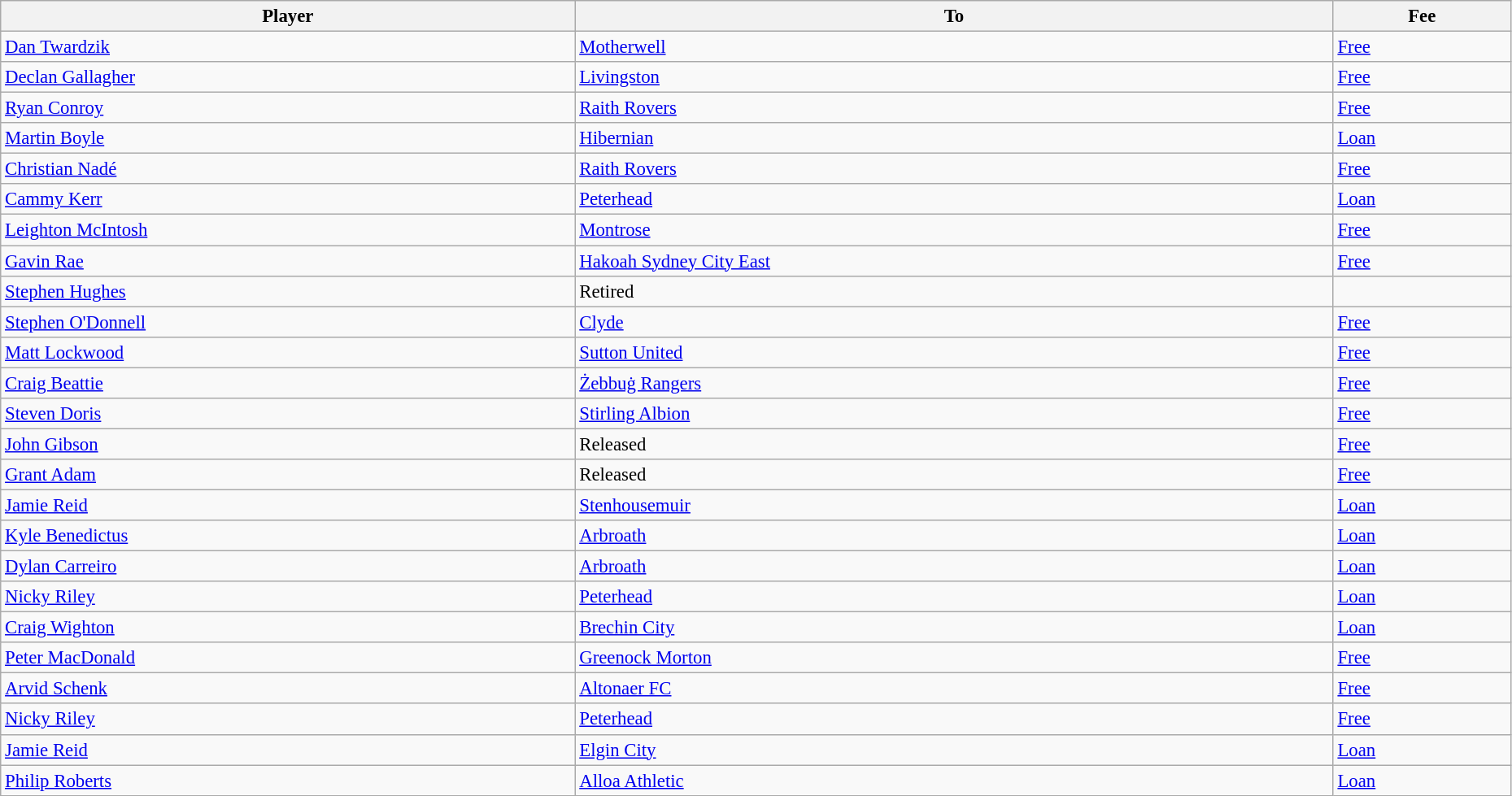<table class="wikitable" style="text-align:center; font-size:95%;width:98%; text-align:left">
<tr>
<th>Player</th>
<th>To</th>
<th>Fee</th>
</tr>
<tr>
<td> <a href='#'>Dan Twardzik</a></td>
<td> <a href='#'>Motherwell</a></td>
<td><a href='#'>Free</a></td>
</tr>
<tr>
<td> <a href='#'>Declan Gallagher</a></td>
<td> <a href='#'>Livingston</a></td>
<td><a href='#'>Free</a></td>
</tr>
<tr>
<td> <a href='#'>Ryan Conroy</a></td>
<td> <a href='#'>Raith Rovers</a></td>
<td><a href='#'>Free</a></td>
</tr>
<tr>
<td> <a href='#'>Martin Boyle</a></td>
<td> <a href='#'>Hibernian</a></td>
<td><a href='#'>Loan</a></td>
</tr>
<tr>
<td> <a href='#'>Christian Nadé</a></td>
<td> <a href='#'>Raith Rovers</a></td>
<td><a href='#'>Free</a></td>
</tr>
<tr>
<td> <a href='#'>Cammy Kerr</a></td>
<td> <a href='#'>Peterhead</a></td>
<td><a href='#'>Loan</a></td>
</tr>
<tr>
<td> <a href='#'>Leighton McIntosh</a></td>
<td> <a href='#'>Montrose</a></td>
<td><a href='#'>Free</a></td>
</tr>
<tr>
<td> <a href='#'>Gavin Rae</a></td>
<td> <a href='#'>Hakoah Sydney City East</a></td>
<td><a href='#'>Free</a></td>
</tr>
<tr>
<td> <a href='#'>Stephen Hughes</a></td>
<td>Retired</td>
<td></td>
</tr>
<tr>
<td> <a href='#'>Stephen O'Donnell</a></td>
<td> <a href='#'>Clyde</a></td>
<td><a href='#'>Free</a></td>
</tr>
<tr>
<td> <a href='#'>Matt Lockwood</a></td>
<td> <a href='#'>Sutton United</a></td>
<td><a href='#'>Free</a></td>
</tr>
<tr>
<td> <a href='#'>Craig Beattie</a></td>
<td> <a href='#'>Żebbuġ Rangers</a></td>
<td><a href='#'>Free</a></td>
</tr>
<tr>
<td> <a href='#'>Steven Doris</a></td>
<td> <a href='#'>Stirling Albion</a></td>
<td><a href='#'>Free</a></td>
</tr>
<tr>
<td> <a href='#'>John Gibson</a></td>
<td>Released</td>
<td><a href='#'>Free</a></td>
</tr>
<tr>
<td> <a href='#'>Grant Adam</a></td>
<td>Released</td>
<td><a href='#'>Free</a></td>
</tr>
<tr>
<td> <a href='#'>Jamie Reid</a></td>
<td> <a href='#'>Stenhousemuir</a></td>
<td><a href='#'>Loan</a></td>
</tr>
<tr>
<td> <a href='#'>Kyle Benedictus</a></td>
<td> <a href='#'>Arbroath</a></td>
<td><a href='#'>Loan</a></td>
</tr>
<tr>
<td> <a href='#'>Dylan Carreiro</a></td>
<td> <a href='#'>Arbroath</a></td>
<td><a href='#'>Loan</a></td>
</tr>
<tr>
<td> <a href='#'>Nicky Riley</a></td>
<td> <a href='#'>Peterhead</a></td>
<td><a href='#'>Loan</a></td>
</tr>
<tr>
<td> <a href='#'>Craig Wighton</a></td>
<td> <a href='#'>Brechin City</a></td>
<td><a href='#'>Loan</a></td>
</tr>
<tr>
<td> <a href='#'>Peter MacDonald</a></td>
<td> <a href='#'>Greenock Morton</a></td>
<td><a href='#'>Free</a></td>
</tr>
<tr>
<td> <a href='#'>Arvid Schenk</a></td>
<td> <a href='#'>Altonaer FC</a></td>
<td><a href='#'>Free</a></td>
</tr>
<tr>
<td> <a href='#'>Nicky Riley</a></td>
<td> <a href='#'>Peterhead</a></td>
<td><a href='#'>Free</a></td>
</tr>
<tr>
<td> <a href='#'>Jamie Reid</a></td>
<td> <a href='#'>Elgin City</a></td>
<td><a href='#'>Loan</a></td>
</tr>
<tr>
<td> <a href='#'>Philip Roberts</a></td>
<td> <a href='#'>Alloa Athletic</a></td>
<td><a href='#'>Loan</a></td>
</tr>
</table>
